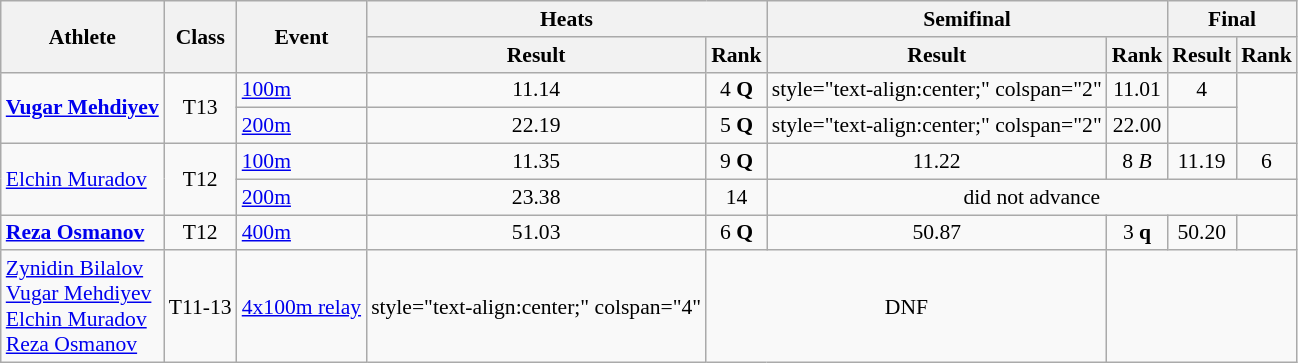<table class=wikitable style="font-size:90%">
<tr>
<th rowspan="2">Athlete</th>
<th rowspan="2">Class</th>
<th rowspan="2">Event</th>
<th colspan="2">Heats</th>
<th colspan="2">Semifinal</th>
<th colspan="2">Final</th>
</tr>
<tr>
<th>Result</th>
<th>Rank</th>
<th>Result</th>
<th>Rank</th>
<th>Result</th>
<th>Rank</th>
</tr>
<tr>
<td rowspan="2"><strong><a href='#'>Vugar Mehdiyev</a></strong></td>
<td rowspan="2" style="text-align:center;">T13</td>
<td><a href='#'>100m</a></td>
<td style="text-align:center;">11.14</td>
<td style="text-align:center;">4 <strong>Q</strong></td>
<td>style="text-align:center;" colspan="2" </td>
<td style="text-align:center;">11.01</td>
<td style="text-align:center;">4</td>
</tr>
<tr>
<td><a href='#'>200m</a></td>
<td style="text-align:center;">22.19</td>
<td style="text-align:center;">5 <strong>Q</strong></td>
<td>style="text-align:center;" colspan="2" </td>
<td style="text-align:center;">22.00</td>
<td style="text-align:center;"></td>
</tr>
<tr>
<td rowspan="2"><a href='#'>Elchin Muradov</a></td>
<td rowspan="2" style="text-align:center;">T12</td>
<td><a href='#'>100m</a></td>
<td style="text-align:center;">11.35</td>
<td style="text-align:center;">9 <strong>Q</strong></td>
<td style="text-align:center;">11.22</td>
<td style="text-align:center;">8 <em>B</em></td>
<td style="text-align:center;">11.19</td>
<td style="text-align:center;">6</td>
</tr>
<tr>
<td><a href='#'>200m</a></td>
<td style="text-align:center;">23.38</td>
<td style="text-align:center;">14</td>
<td style="text-align:center;" colspan="4">did not advance</td>
</tr>
<tr>
<td><strong><a href='#'>Reza Osmanov</a></strong></td>
<td style="text-align:center;">T12</td>
<td><a href='#'>400m</a></td>
<td style="text-align:center;">51.03</td>
<td style="text-align:center;">6 <strong>Q</strong></td>
<td style="text-align:center;">50.87</td>
<td style="text-align:center;">3 <strong>q</strong></td>
<td style="text-align:center;">50.20</td>
<td style="text-align:center;"></td>
</tr>
<tr>
<td><a href='#'>Zynidin Bilalov</a><br> <a href='#'>Vugar Mehdiyev</a><br> <a href='#'>Elchin Muradov</a><br> <a href='#'>Reza Osmanov</a></td>
<td style="text-align:center;">T11-13</td>
<td><a href='#'>4x100m relay</a></td>
<td>style="text-align:center;" colspan="4" </td>
<td style="text-align:center;" colspan="2">DNF</td>
</tr>
</table>
